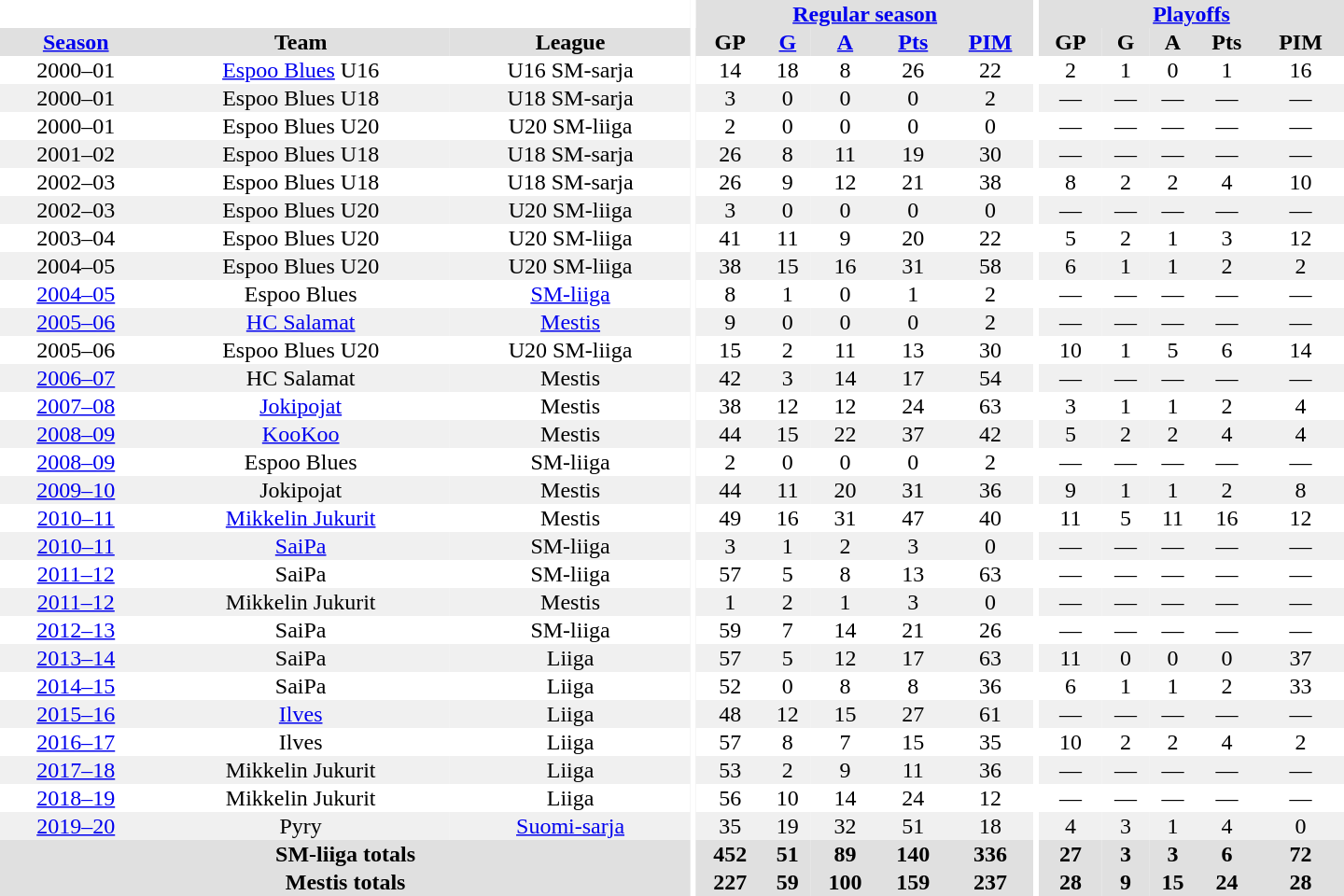<table border="0" cellpadding="1" cellspacing="0" style="text-align:center; width:60em">
<tr bgcolor="#e0e0e0">
<th colspan="3" bgcolor="#ffffff"></th>
<th rowspan="99" bgcolor="#ffffff"></th>
<th colspan="5"><a href='#'>Regular season</a></th>
<th rowspan="99" bgcolor="#ffffff"></th>
<th colspan="5"><a href='#'>Playoffs</a></th>
</tr>
<tr bgcolor="#e0e0e0">
<th><a href='#'>Season</a></th>
<th>Team</th>
<th>League</th>
<th>GP</th>
<th><a href='#'>G</a></th>
<th><a href='#'>A</a></th>
<th><a href='#'>Pts</a></th>
<th><a href='#'>PIM</a></th>
<th>GP</th>
<th>G</th>
<th>A</th>
<th>Pts</th>
<th>PIM</th>
</tr>
<tr>
<td>2000–01</td>
<td><a href='#'>Espoo Blues</a> U16</td>
<td>U16 SM-sarja</td>
<td>14</td>
<td>18</td>
<td>8</td>
<td>26</td>
<td>22</td>
<td>2</td>
<td>1</td>
<td>0</td>
<td>1</td>
<td>16</td>
</tr>
<tr bgcolor="#f0f0f0">
<td>2000–01</td>
<td>Espoo Blues U18</td>
<td>U18 SM-sarja</td>
<td>3</td>
<td>0</td>
<td>0</td>
<td>0</td>
<td>2</td>
<td>—</td>
<td>—</td>
<td>—</td>
<td>—</td>
<td>—</td>
</tr>
<tr>
<td>2000–01</td>
<td>Espoo Blues U20</td>
<td>U20 SM-liiga</td>
<td>2</td>
<td>0</td>
<td>0</td>
<td>0</td>
<td>0</td>
<td>—</td>
<td>—</td>
<td>—</td>
<td>—</td>
<td>—</td>
</tr>
<tr bgcolor="#f0f0f0">
<td>2001–02</td>
<td>Espoo Blues U18</td>
<td>U18 SM-sarja</td>
<td>26</td>
<td>8</td>
<td>11</td>
<td>19</td>
<td>30</td>
<td>—</td>
<td>—</td>
<td>—</td>
<td>—</td>
<td>—</td>
</tr>
<tr>
<td>2002–03</td>
<td>Espoo Blues U18</td>
<td>U18 SM-sarja</td>
<td>26</td>
<td>9</td>
<td>12</td>
<td>21</td>
<td>38</td>
<td>8</td>
<td>2</td>
<td>2</td>
<td>4</td>
<td>10</td>
</tr>
<tr bgcolor="#f0f0f0">
<td>2002–03</td>
<td>Espoo Blues U20</td>
<td>U20 SM-liiga</td>
<td>3</td>
<td>0</td>
<td>0</td>
<td>0</td>
<td>0</td>
<td>—</td>
<td>—</td>
<td>—</td>
<td>—</td>
<td>—</td>
</tr>
<tr>
<td>2003–04</td>
<td>Espoo Blues U20</td>
<td>U20 SM-liiga</td>
<td>41</td>
<td>11</td>
<td>9</td>
<td>20</td>
<td>22</td>
<td>5</td>
<td>2</td>
<td>1</td>
<td>3</td>
<td>12</td>
</tr>
<tr bgcolor="#f0f0f0">
<td>2004–05</td>
<td>Espoo Blues U20</td>
<td>U20 SM-liiga</td>
<td>38</td>
<td>15</td>
<td>16</td>
<td>31</td>
<td>58</td>
<td>6</td>
<td>1</td>
<td>1</td>
<td>2</td>
<td>2</td>
</tr>
<tr>
<td><a href='#'>2004–05</a></td>
<td>Espoo Blues</td>
<td><a href='#'>SM-liiga</a></td>
<td>8</td>
<td>1</td>
<td>0</td>
<td>1</td>
<td>2</td>
<td>—</td>
<td>—</td>
<td>—</td>
<td>—</td>
<td>—</td>
</tr>
<tr bgcolor="#f0f0f0">
<td><a href='#'>2005–06</a></td>
<td><a href='#'>HC Salamat</a></td>
<td><a href='#'>Mestis</a></td>
<td>9</td>
<td>0</td>
<td>0</td>
<td>0</td>
<td>2</td>
<td>—</td>
<td>—</td>
<td>—</td>
<td>—</td>
<td>—</td>
</tr>
<tr>
<td>2005–06</td>
<td>Espoo Blues U20</td>
<td>U20 SM-liiga</td>
<td>15</td>
<td>2</td>
<td>11</td>
<td>13</td>
<td>30</td>
<td>10</td>
<td>1</td>
<td>5</td>
<td>6</td>
<td>14</td>
</tr>
<tr bgcolor="#f0f0f0">
<td><a href='#'>2006–07</a></td>
<td>HC Salamat</td>
<td>Mestis</td>
<td>42</td>
<td>3</td>
<td>14</td>
<td>17</td>
<td>54</td>
<td>—</td>
<td>—</td>
<td>—</td>
<td>—</td>
<td>—</td>
</tr>
<tr>
<td><a href='#'>2007–08</a></td>
<td><a href='#'>Jokipojat</a></td>
<td>Mestis</td>
<td>38</td>
<td>12</td>
<td>12</td>
<td>24</td>
<td>63</td>
<td>3</td>
<td>1</td>
<td>1</td>
<td>2</td>
<td>4</td>
</tr>
<tr bgcolor="#f0f0f0">
<td><a href='#'>2008–09</a></td>
<td><a href='#'>KooKoo</a></td>
<td>Mestis</td>
<td>44</td>
<td>15</td>
<td>22</td>
<td>37</td>
<td>42</td>
<td>5</td>
<td>2</td>
<td>2</td>
<td>4</td>
<td>4</td>
</tr>
<tr>
<td><a href='#'>2008–09</a></td>
<td>Espoo Blues</td>
<td>SM-liiga</td>
<td>2</td>
<td>0</td>
<td>0</td>
<td>0</td>
<td>2</td>
<td>—</td>
<td>—</td>
<td>—</td>
<td>—</td>
<td>—</td>
</tr>
<tr bgcolor="#f0f0f0">
<td><a href='#'>2009–10</a></td>
<td>Jokipojat</td>
<td>Mestis</td>
<td>44</td>
<td>11</td>
<td>20</td>
<td>31</td>
<td>36</td>
<td>9</td>
<td>1</td>
<td>1</td>
<td>2</td>
<td>8</td>
</tr>
<tr>
<td><a href='#'>2010–11</a></td>
<td><a href='#'>Mikkelin Jukurit</a></td>
<td>Mestis</td>
<td>49</td>
<td>16</td>
<td>31</td>
<td>47</td>
<td>40</td>
<td>11</td>
<td>5</td>
<td>11</td>
<td>16</td>
<td>12</td>
</tr>
<tr bgcolor="#f0f0f0">
<td><a href='#'>2010–11</a></td>
<td><a href='#'>SaiPa</a></td>
<td>SM-liiga</td>
<td>3</td>
<td>1</td>
<td>2</td>
<td>3</td>
<td>0</td>
<td>—</td>
<td>—</td>
<td>—</td>
<td>—</td>
<td>—</td>
</tr>
<tr>
<td><a href='#'>2011–12</a></td>
<td>SaiPa</td>
<td>SM-liiga</td>
<td>57</td>
<td>5</td>
<td>8</td>
<td>13</td>
<td>63</td>
<td>—</td>
<td>—</td>
<td>—</td>
<td>—</td>
<td>—</td>
</tr>
<tr bgcolor="#f0f0f0">
<td><a href='#'>2011–12</a></td>
<td>Mikkelin Jukurit</td>
<td>Mestis</td>
<td>1</td>
<td>2</td>
<td>1</td>
<td>3</td>
<td>0</td>
<td>—</td>
<td>—</td>
<td>—</td>
<td>—</td>
<td>—</td>
</tr>
<tr>
<td><a href='#'>2012–13</a></td>
<td>SaiPa</td>
<td>SM-liiga</td>
<td>59</td>
<td>7</td>
<td>14</td>
<td>21</td>
<td>26</td>
<td>—</td>
<td>—</td>
<td>—</td>
<td>—</td>
<td>—</td>
</tr>
<tr bgcolor="#f0f0f0">
<td><a href='#'>2013–14</a></td>
<td>SaiPa</td>
<td>Liiga</td>
<td>57</td>
<td>5</td>
<td>12</td>
<td>17</td>
<td>63</td>
<td>11</td>
<td>0</td>
<td>0</td>
<td>0</td>
<td>37</td>
</tr>
<tr>
<td><a href='#'>2014–15</a></td>
<td>SaiPa</td>
<td>Liiga</td>
<td>52</td>
<td>0</td>
<td>8</td>
<td>8</td>
<td>36</td>
<td>6</td>
<td>1</td>
<td>1</td>
<td>2</td>
<td>33</td>
</tr>
<tr bgcolor="#f0f0f0">
<td><a href='#'>2015–16</a></td>
<td><a href='#'>Ilves</a></td>
<td>Liiga</td>
<td>48</td>
<td>12</td>
<td>15</td>
<td>27</td>
<td>61</td>
<td>—</td>
<td>—</td>
<td>—</td>
<td>—</td>
<td>—</td>
</tr>
<tr>
<td><a href='#'>2016–17</a></td>
<td>Ilves</td>
<td>Liiga</td>
<td>57</td>
<td>8</td>
<td>7</td>
<td>15</td>
<td>35</td>
<td>10</td>
<td>2</td>
<td>2</td>
<td>4</td>
<td>2</td>
</tr>
<tr bgcolor="#f0f0f0">
<td><a href='#'>2017–18</a></td>
<td>Mikkelin Jukurit</td>
<td>Liiga</td>
<td>53</td>
<td>2</td>
<td>9</td>
<td>11</td>
<td>36</td>
<td>—</td>
<td>—</td>
<td>—</td>
<td>—</td>
<td>—</td>
</tr>
<tr>
<td><a href='#'>2018–19</a></td>
<td>Mikkelin Jukurit</td>
<td>Liiga</td>
<td>56</td>
<td>10</td>
<td>14</td>
<td>24</td>
<td>12</td>
<td>—</td>
<td>—</td>
<td>—</td>
<td>—</td>
<td>—</td>
</tr>
<tr bgcolor="#f0f0f0">
<td><a href='#'>2019–20</a></td>
<td>Pyry</td>
<td><a href='#'>Suomi-sarja</a></td>
<td>35</td>
<td>19</td>
<td>32</td>
<td>51</td>
<td>18</td>
<td>4</td>
<td>3</td>
<td>1</td>
<td>4</td>
<td>0</td>
</tr>
<tr>
</tr>
<tr ALIGN="center" bgcolor="#e0e0e0">
<th colspan="3">SM-liiga totals</th>
<th ALIGN="center">452</th>
<th ALIGN="center">51</th>
<th ALIGN="center">89</th>
<th ALIGN="center">140</th>
<th ALIGN="center">336</th>
<th ALIGN="center">27</th>
<th ALIGN="center">3</th>
<th ALIGN="center">3</th>
<th ALIGN="center">6</th>
<th ALIGN="center">72</th>
</tr>
<tr>
</tr>
<tr ALIGN="center" bgcolor="#e0e0e0">
<th colspan="3">Mestis totals</th>
<th ALIGN="center">227</th>
<th ALIGN="center">59</th>
<th ALIGN="center">100</th>
<th ALIGN="center">159</th>
<th ALIGN="center">237</th>
<th ALIGN="center">28</th>
<th ALIGN="center">9</th>
<th ALIGN="center">15</th>
<th ALIGN="center">24</th>
<th ALIGN="center">28</th>
</tr>
</table>
